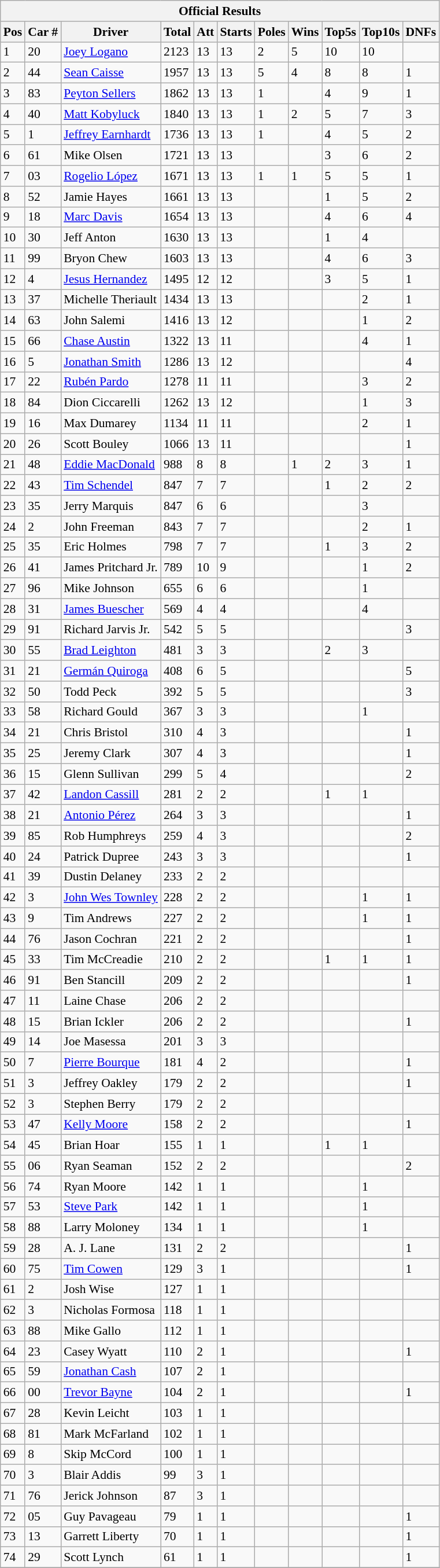<table class="wikitable" style="font-size: 90%;">
<tr>
<th colspan=11>Official Results</th>
</tr>
<tr>
<th>Pos</th>
<th>Car #</th>
<th>Driver</th>
<th>Total</th>
<th>Att</th>
<th>Starts</th>
<th>Poles</th>
<th>Wins</th>
<th>Top5s</th>
<th>Top10s</th>
<th>DNFs</th>
</tr>
<tr>
<td>1</td>
<td>20</td>
<td><a href='#'>Joey Logano</a></td>
<td>2123</td>
<td>13</td>
<td>13</td>
<td>2</td>
<td>5</td>
<td>10</td>
<td>10</td>
</tr>
<tr>
<td>2</td>
<td>44</td>
<td><a href='#'>Sean Caisse</a></td>
<td>1957</td>
<td>13</td>
<td>13</td>
<td>5</td>
<td>4</td>
<td>8</td>
<td>8</td>
<td>1</td>
</tr>
<tr>
<td>3</td>
<td>83</td>
<td><a href='#'>Peyton Sellers</a></td>
<td>1862</td>
<td>13</td>
<td>13</td>
<td>1</td>
<td></td>
<td>4</td>
<td>9</td>
<td>1</td>
</tr>
<tr>
<td>4</td>
<td>40</td>
<td><a href='#'>Matt Kobyluck</a></td>
<td>1840</td>
<td>13</td>
<td>13</td>
<td>1</td>
<td>2</td>
<td>5</td>
<td>7</td>
<td>3</td>
</tr>
<tr>
<td>5</td>
<td>1</td>
<td><a href='#'>Jeffrey Earnhardt</a></td>
<td>1736</td>
<td>13</td>
<td>13</td>
<td>1</td>
<td></td>
<td>4</td>
<td>5</td>
<td>2</td>
</tr>
<tr>
<td>6</td>
<td>61</td>
<td>Mike Olsen</td>
<td>1721</td>
<td>13</td>
<td>13</td>
<td></td>
<td></td>
<td>3</td>
<td>6</td>
<td>2</td>
</tr>
<tr>
<td>7</td>
<td>03</td>
<td><a href='#'>Rogelio López</a></td>
<td>1671</td>
<td>13</td>
<td>13</td>
<td>1</td>
<td>1</td>
<td>5</td>
<td>5</td>
<td>1</td>
</tr>
<tr>
<td>8</td>
<td>52</td>
<td>Jamie Hayes</td>
<td>1661</td>
<td>13</td>
<td>13</td>
<td></td>
<td></td>
<td>1</td>
<td>5</td>
<td>2</td>
</tr>
<tr>
<td>9</td>
<td>18</td>
<td><a href='#'>Marc Davis</a></td>
<td>1654</td>
<td>13</td>
<td>13</td>
<td></td>
<td></td>
<td>4</td>
<td>6</td>
<td>4</td>
</tr>
<tr>
<td>10</td>
<td>30</td>
<td>Jeff Anton</td>
<td>1630</td>
<td>13</td>
<td>13</td>
<td></td>
<td></td>
<td>1</td>
<td>4</td>
</tr>
<tr>
<td>11</td>
<td>99</td>
<td>Bryon Chew</td>
<td>1603</td>
<td>13</td>
<td>13</td>
<td></td>
<td></td>
<td>4</td>
<td>6</td>
<td>3</td>
</tr>
<tr>
<td>12</td>
<td>4</td>
<td><a href='#'>Jesus Hernandez</a></td>
<td>1495</td>
<td>12</td>
<td>12</td>
<td></td>
<td></td>
<td>3</td>
<td>5</td>
<td>1</td>
</tr>
<tr>
<td>13</td>
<td>37</td>
<td>Michelle Theriault</td>
<td>1434</td>
<td>13</td>
<td>13</td>
<td></td>
<td></td>
<td></td>
<td>2</td>
<td>1</td>
</tr>
<tr>
<td>14</td>
<td>63</td>
<td>John Salemi</td>
<td>1416</td>
<td>13</td>
<td>12</td>
<td></td>
<td></td>
<td></td>
<td>1</td>
<td>2</td>
</tr>
<tr>
<td>15</td>
<td>66</td>
<td><a href='#'>Chase Austin</a></td>
<td>1322</td>
<td>13</td>
<td>11</td>
<td></td>
<td></td>
<td></td>
<td>4</td>
<td>1</td>
</tr>
<tr>
<td>16</td>
<td>5</td>
<td><a href='#'>Jonathan Smith</a></td>
<td>1286</td>
<td>13</td>
<td>12</td>
<td></td>
<td></td>
<td></td>
<td></td>
<td>4</td>
</tr>
<tr>
<td>17</td>
<td>22</td>
<td><a href='#'>Rubén Pardo</a></td>
<td>1278</td>
<td>11</td>
<td>11</td>
<td></td>
<td></td>
<td></td>
<td>3</td>
<td>2</td>
</tr>
<tr>
<td>18</td>
<td>84</td>
<td>Dion Ciccarelli</td>
<td>1262</td>
<td>13</td>
<td>12</td>
<td></td>
<td></td>
<td></td>
<td>1</td>
<td>3</td>
</tr>
<tr>
<td>19</td>
<td>16</td>
<td>Max Dumarey</td>
<td>1134</td>
<td>11</td>
<td>11</td>
<td></td>
<td></td>
<td></td>
<td>2</td>
<td>1</td>
</tr>
<tr>
<td>20</td>
<td>26</td>
<td>Scott Bouley</td>
<td>1066</td>
<td>13</td>
<td>11</td>
<td></td>
<td></td>
<td></td>
<td></td>
<td>1</td>
</tr>
<tr>
<td>21</td>
<td>48</td>
<td><a href='#'>Eddie MacDonald</a></td>
<td>988</td>
<td>8</td>
<td>8</td>
<td></td>
<td>1</td>
<td>2</td>
<td>3</td>
<td>1</td>
</tr>
<tr>
<td>22</td>
<td>43</td>
<td><a href='#'>Tim Schendel</a></td>
<td>847</td>
<td>7</td>
<td>7</td>
<td></td>
<td></td>
<td>1</td>
<td>2</td>
<td>2</td>
</tr>
<tr>
<td>23</td>
<td>35</td>
<td>Jerry Marquis</td>
<td>847</td>
<td>6</td>
<td>6</td>
<td></td>
<td></td>
<td></td>
<td>3</td>
</tr>
<tr>
<td>24</td>
<td>2</td>
<td>John Freeman</td>
<td>843</td>
<td>7</td>
<td>7</td>
<td></td>
<td></td>
<td></td>
<td>2</td>
<td>1</td>
</tr>
<tr>
<td>25</td>
<td>35</td>
<td>Eric Holmes</td>
<td>798</td>
<td>7</td>
<td>7</td>
<td></td>
<td></td>
<td>1</td>
<td>3</td>
<td>2</td>
</tr>
<tr>
<td>26</td>
<td>41</td>
<td>James Pritchard Jr.</td>
<td>789</td>
<td>10</td>
<td>9</td>
<td></td>
<td></td>
<td></td>
<td>1</td>
<td>2</td>
</tr>
<tr>
<td>27</td>
<td>96</td>
<td>Mike Johnson</td>
<td>655</td>
<td>6</td>
<td>6</td>
<td></td>
<td></td>
<td></td>
<td>1</td>
<td></td>
</tr>
<tr>
<td>28</td>
<td>31</td>
<td><a href='#'>James Buescher</a></td>
<td>569</td>
<td>4</td>
<td>4</td>
<td></td>
<td></td>
<td></td>
<td>4</td>
</tr>
<tr>
<td>29</td>
<td>91</td>
<td>Richard Jarvis Jr.</td>
<td>542</td>
<td>5</td>
<td>5</td>
<td></td>
<td></td>
<td></td>
<td></td>
<td>3</td>
</tr>
<tr>
<td>30</td>
<td>55</td>
<td><a href='#'>Brad Leighton</a></td>
<td>481</td>
<td>3</td>
<td>3</td>
<td></td>
<td></td>
<td>2</td>
<td>3</td>
</tr>
<tr>
<td>31</td>
<td>21</td>
<td><a href='#'>Germán Quiroga</a></td>
<td>408</td>
<td>6</td>
<td>5</td>
<td></td>
<td></td>
<td></td>
<td></td>
<td>5</td>
</tr>
<tr>
<td>32</td>
<td>50</td>
<td>Todd Peck</td>
<td>392</td>
<td>5</td>
<td>5</td>
<td></td>
<td></td>
<td></td>
<td></td>
<td>3</td>
</tr>
<tr>
<td>33</td>
<td>58</td>
<td>Richard Gould</td>
<td>367</td>
<td>3</td>
<td>3</td>
<td></td>
<td></td>
<td></td>
<td>1</td>
</tr>
<tr>
<td>34</td>
<td>21</td>
<td>Chris Bristol</td>
<td>310</td>
<td>4</td>
<td>3</td>
<td></td>
<td></td>
<td></td>
<td></td>
<td>1</td>
</tr>
<tr>
<td>35</td>
<td>25</td>
<td>Jeremy Clark</td>
<td>307</td>
<td>4</td>
<td>3</td>
<td></td>
<td></td>
<td></td>
<td></td>
<td>1</td>
</tr>
<tr>
<td>36</td>
<td>15</td>
<td>Glenn Sullivan</td>
<td>299</td>
<td>5</td>
<td>4</td>
<td></td>
<td></td>
<td></td>
<td></td>
<td>2</td>
</tr>
<tr>
<td>37</td>
<td>42</td>
<td><a href='#'>Landon Cassill</a></td>
<td>281</td>
<td>2</td>
<td>2</td>
<td></td>
<td></td>
<td>1</td>
<td>1</td>
</tr>
<tr>
<td>38</td>
<td>21</td>
<td><a href='#'>Antonio Pérez</a></td>
<td>264</td>
<td>3</td>
<td>3</td>
<td></td>
<td></td>
<td></td>
<td></td>
<td>1</td>
</tr>
<tr>
<td>39</td>
<td>85</td>
<td>Rob Humphreys</td>
<td>259</td>
<td>4</td>
<td>3</td>
<td></td>
<td></td>
<td></td>
<td></td>
<td>2</td>
</tr>
<tr>
<td>40</td>
<td>24</td>
<td>Patrick Dupree</td>
<td>243</td>
<td>3</td>
<td>3</td>
<td></td>
<td></td>
<td></td>
<td></td>
<td>1</td>
</tr>
<tr>
<td>41</td>
<td>39</td>
<td>Dustin Delaney</td>
<td>233</td>
<td>2</td>
<td>2</td>
<td></td>
<td></td>
<td></td>
<td></td>
<td></td>
</tr>
<tr>
<td>42</td>
<td>3</td>
<td><a href='#'>John Wes Townley</a></td>
<td>228</td>
<td>2</td>
<td>2</td>
<td></td>
<td></td>
<td></td>
<td>1</td>
<td>1</td>
</tr>
<tr>
<td>43</td>
<td>9</td>
<td>Tim Andrews</td>
<td>227</td>
<td>2</td>
<td>2</td>
<td></td>
<td></td>
<td></td>
<td>1</td>
<td>1</td>
</tr>
<tr>
<td>44</td>
<td>76</td>
<td>Jason Cochran</td>
<td>221</td>
<td>2</td>
<td>2</td>
<td></td>
<td></td>
<td></td>
<td></td>
<td>1</td>
</tr>
<tr>
<td>45</td>
<td>33</td>
<td>Tim McCreadie</td>
<td>210</td>
<td>2</td>
<td>2</td>
<td></td>
<td></td>
<td>1</td>
<td>1</td>
<td>1</td>
</tr>
<tr>
<td>46</td>
<td>91</td>
<td>Ben Stancill</td>
<td>209</td>
<td>2</td>
<td>2</td>
<td></td>
<td></td>
<td></td>
<td></td>
<td>1</td>
</tr>
<tr>
<td>47</td>
<td>11</td>
<td>Laine Chase</td>
<td>206</td>
<td>2</td>
<td>2</td>
<td></td>
<td></td>
<td></td>
<td></td>
<td></td>
</tr>
<tr>
<td>48</td>
<td>15</td>
<td>Brian Ickler</td>
<td>206</td>
<td>2</td>
<td>2</td>
<td></td>
<td></td>
<td></td>
<td></td>
<td>1</td>
</tr>
<tr>
<td>49</td>
<td>14</td>
<td>Joe Masessa</td>
<td>201</td>
<td>3</td>
<td>3</td>
<td></td>
<td></td>
<td></td>
<td></td>
<td></td>
</tr>
<tr>
<td>50</td>
<td>7</td>
<td><a href='#'>Pierre Bourque</a></td>
<td>181</td>
<td>4</td>
<td>2</td>
<td></td>
<td></td>
<td></td>
<td></td>
<td>1</td>
</tr>
<tr>
<td>51</td>
<td>3</td>
<td>Jeffrey Oakley</td>
<td>179</td>
<td>2</td>
<td>2</td>
<td></td>
<td></td>
<td></td>
<td></td>
<td>1</td>
</tr>
<tr>
<td>52</td>
<td>3</td>
<td>Stephen Berry</td>
<td>179</td>
<td>2</td>
<td>2</td>
<td></td>
<td></td>
<td></td>
<td></td>
<td></td>
</tr>
<tr>
<td>53</td>
<td>47</td>
<td><a href='#'>Kelly Moore</a></td>
<td>158</td>
<td>2</td>
<td>2</td>
<td></td>
<td></td>
<td></td>
<td></td>
<td>1</td>
</tr>
<tr>
<td>54</td>
<td>45</td>
<td>Brian Hoar</td>
<td>155</td>
<td>1</td>
<td>1</td>
<td></td>
<td></td>
<td>1</td>
<td>1</td>
</tr>
<tr>
<td>55</td>
<td>06</td>
<td>Ryan Seaman</td>
<td>152</td>
<td>2</td>
<td>2</td>
<td></td>
<td></td>
<td></td>
<td></td>
<td>2</td>
</tr>
<tr>
<td>56</td>
<td>74</td>
<td>Ryan Moore</td>
<td>142</td>
<td>1</td>
<td>1</td>
<td></td>
<td></td>
<td></td>
<td>1</td>
<td></td>
</tr>
<tr>
<td>57</td>
<td>53</td>
<td><a href='#'>Steve Park</a></td>
<td>142</td>
<td>1</td>
<td>1</td>
<td></td>
<td></td>
<td></td>
<td>1</td>
<td></td>
</tr>
<tr>
<td>58</td>
<td>88</td>
<td>Larry Moloney</td>
<td>134</td>
<td>1</td>
<td>1</td>
<td></td>
<td></td>
<td></td>
<td>1</td>
<td></td>
</tr>
<tr>
<td>59</td>
<td>28</td>
<td>A. J. Lane</td>
<td>131</td>
<td>2</td>
<td>2</td>
<td></td>
<td></td>
<td></td>
<td></td>
<td>1</td>
</tr>
<tr>
<td>60</td>
<td>75</td>
<td><a href='#'>Tim Cowen</a></td>
<td>129</td>
<td>3</td>
<td>1</td>
<td></td>
<td></td>
<td></td>
<td></td>
<td>1</td>
</tr>
<tr>
<td>61</td>
<td>2</td>
<td>Josh Wise</td>
<td>127</td>
<td>1</td>
<td>1</td>
<td></td>
<td></td>
<td></td>
<td></td>
<td></td>
</tr>
<tr>
<td>62</td>
<td>3</td>
<td>Nicholas Formosa</td>
<td>118</td>
<td>1</td>
<td>1</td>
<td></td>
<td></td>
<td></td>
<td></td>
<td></td>
</tr>
<tr>
<td>63</td>
<td>88</td>
<td>Mike Gallo</td>
<td>112</td>
<td>1</td>
<td>1</td>
<td></td>
<td></td>
<td></td>
<td></td>
<td></td>
</tr>
<tr>
<td>64</td>
<td>23</td>
<td>Casey Wyatt</td>
<td>110</td>
<td>2</td>
<td>1</td>
<td></td>
<td></td>
<td></td>
<td></td>
<td>1</td>
</tr>
<tr>
<td>65</td>
<td>59</td>
<td><a href='#'>Jonathan Cash</a></td>
<td>107</td>
<td>2</td>
<td>1</td>
<td></td>
<td></td>
<td></td>
<td></td>
<td></td>
</tr>
<tr>
<td>66</td>
<td>00</td>
<td><a href='#'>Trevor Bayne</a></td>
<td>104</td>
<td>2</td>
<td>1</td>
<td></td>
<td></td>
<td></td>
<td></td>
<td>1</td>
</tr>
<tr>
<td>67</td>
<td>28</td>
<td>Kevin Leicht</td>
<td>103</td>
<td>1</td>
<td>1</td>
<td></td>
<td></td>
<td></td>
<td></td>
<td></td>
</tr>
<tr>
<td>68</td>
<td>81</td>
<td>Mark McFarland</td>
<td>102</td>
<td>1</td>
<td>1</td>
<td></td>
<td></td>
<td></td>
<td></td>
<td></td>
</tr>
<tr>
<td>69</td>
<td>8</td>
<td>Skip McCord</td>
<td>100</td>
<td>1</td>
<td>1</td>
<td></td>
<td></td>
<td></td>
<td></td>
<td></td>
</tr>
<tr>
<td>70</td>
<td>3</td>
<td>Blair Addis</td>
<td>99</td>
<td>3</td>
<td>1</td>
<td></td>
<td></td>
<td></td>
<td></td>
<td></td>
</tr>
<tr>
<td>71</td>
<td>76</td>
<td>Jerick Johnson</td>
<td>87</td>
<td>3</td>
<td>1</td>
<td></td>
<td></td>
<td></td>
<td></td>
<td></td>
</tr>
<tr>
<td>72</td>
<td>05</td>
<td>Guy Pavageau</td>
<td>79</td>
<td>1</td>
<td>1</td>
<td></td>
<td></td>
<td></td>
<td></td>
<td>1</td>
</tr>
<tr>
<td>73</td>
<td>13</td>
<td>Garrett Liberty</td>
<td>70</td>
<td>1</td>
<td>1</td>
<td></td>
<td></td>
<td></td>
<td></td>
<td>1</td>
</tr>
<tr>
<td>74</td>
<td>29</td>
<td>Scott Lynch</td>
<td>61</td>
<td>1</td>
<td>1</td>
<td></td>
<td></td>
<td></td>
<td></td>
<td>1</td>
</tr>
<tr>
</tr>
</table>
